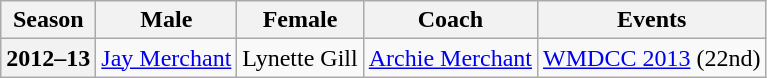<table class="wikitable">
<tr>
<th scope="col">Season</th>
<th scope="col">Male</th>
<th scope="col">Female</th>
<th scope="col">Coach</th>
<th scope="col">Events</th>
</tr>
<tr>
<th scope="row">2012–13</th>
<td><a href='#'>Jay Merchant</a></td>
<td>Lynette Gill</td>
<td><a href='#'>Archie Merchant</a></td>
<td><a href='#'>WMDCC 2013</a> (22nd)</td>
</tr>
</table>
